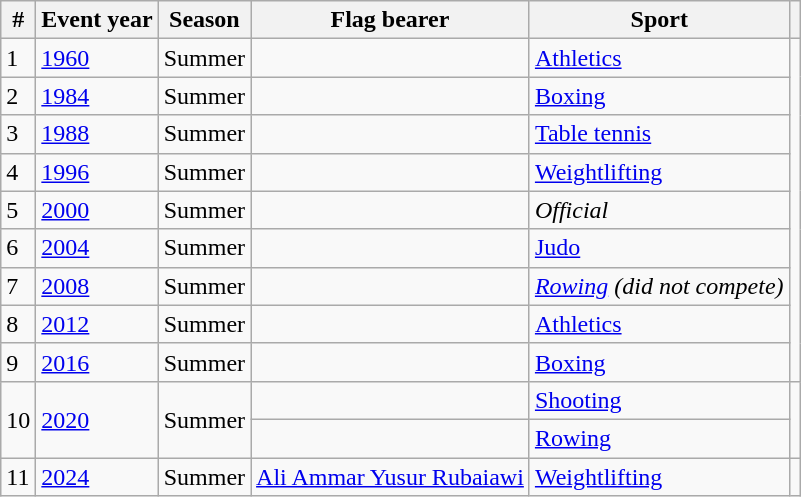<table class="wikitable sortable">
<tr>
<th>#</th>
<th>Event year</th>
<th>Season</th>
<th>Flag bearer</th>
<th>Sport</th>
<th></th>
</tr>
<tr>
<td>1</td>
<td><a href='#'>1960</a></td>
<td>Summer</td>
<td></td>
<td><a href='#'>Athletics</a></td>
<td rowspan=9></td>
</tr>
<tr>
<td>2</td>
<td><a href='#'>1984</a></td>
<td>Summer</td>
<td></td>
<td><a href='#'>Boxing</a></td>
</tr>
<tr>
<td>3</td>
<td><a href='#'>1988</a></td>
<td>Summer</td>
<td></td>
<td><a href='#'>Table tennis</a></td>
</tr>
<tr>
<td>4</td>
<td><a href='#'>1996</a></td>
<td>Summer</td>
<td></td>
<td><a href='#'>Weightlifting</a></td>
</tr>
<tr>
<td>5</td>
<td><a href='#'>2000</a></td>
<td>Summer</td>
<td></td>
<td><em>Official</em></td>
</tr>
<tr>
<td>6</td>
<td><a href='#'>2004</a></td>
<td>Summer</td>
<td></td>
<td><a href='#'>Judo</a></td>
</tr>
<tr>
<td>7</td>
<td><a href='#'>2008</a></td>
<td>Summer</td>
<td></td>
<td><em><a href='#'>Rowing</a> (did not compete)</em></td>
</tr>
<tr>
<td>8</td>
<td><a href='#'>2012</a></td>
<td>Summer</td>
<td></td>
<td><a href='#'>Athletics</a></td>
</tr>
<tr>
<td>9</td>
<td><a href='#'>2016</a></td>
<td>Summer</td>
<td></td>
<td><a href='#'>Boxing</a></td>
</tr>
<tr>
<td rowspan=2>10</td>
<td rowspan=2><a href='#'>2020</a></td>
<td rowspan=2>Summer</td>
<td></td>
<td><a href='#'>Shooting</a></td>
<td rowspan=2></td>
</tr>
<tr>
<td></td>
<td><a href='#'>Rowing</a></td>
</tr>
<tr>
<td>11</td>
<td><a href='#'>2024</a></td>
<td>Summer</td>
<td><a href='#'>Ali Ammar Yusur Rubaiawi</a></td>
<td><a href='#'>Weightlifting</a></td>
<td></td>
</tr>
</table>
